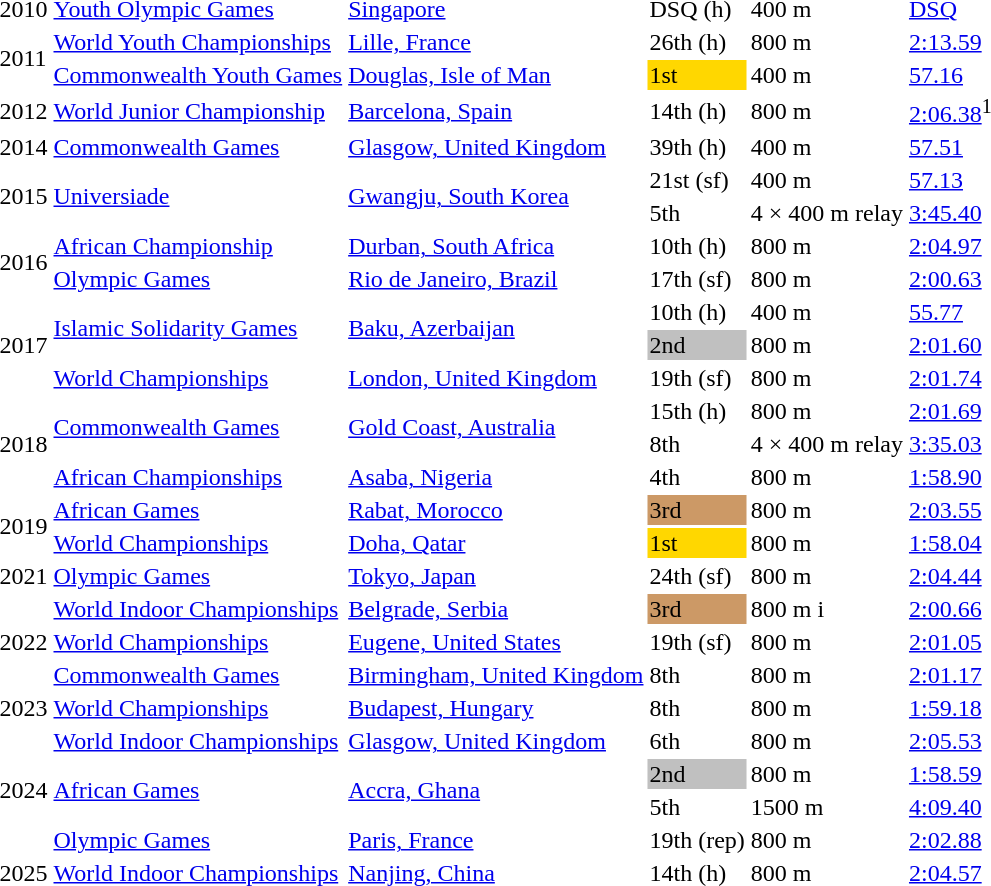<table>
<tr>
<td>2010</td>
<td><a href='#'>Youth Olympic Games</a></td>
<td><a href='#'>Singapore</a></td>
<td>DSQ (h)</td>
<td>400 m</td>
<td><a href='#'>DSQ</a></td>
</tr>
<tr>
<td rowspan=2>2011</td>
<td><a href='#'>World Youth Championships</a></td>
<td><a href='#'>Lille, France</a></td>
<td>26th (h)</td>
<td>800 m</td>
<td><a href='#'>2:13.59</a></td>
</tr>
<tr>
<td><a href='#'>Commonwealth Youth Games</a></td>
<td><a href='#'>Douglas, Isle of Man</a></td>
<td bgcolor=gold>1st</td>
<td>400 m</td>
<td><a href='#'>57.16</a></td>
</tr>
<tr>
<td>2012</td>
<td><a href='#'>World Junior Championship</a></td>
<td><a href='#'>Barcelona, Spain</a></td>
<td>14th (h)</td>
<td>800 m</td>
<td><a href='#'>2:06.38</a><sup>1</sup></td>
</tr>
<tr>
<td>2014</td>
<td><a href='#'>Commonwealth Games</a></td>
<td><a href='#'>Glasgow, United Kingdom</a></td>
<td>39th (h)</td>
<td>400 m</td>
<td><a href='#'>57.51</a></td>
</tr>
<tr>
<td rowspan=2>2015</td>
<td rowspan=2><a href='#'>Universiade</a></td>
<td rowspan=2><a href='#'>Gwangju, South Korea</a></td>
<td>21st (sf)</td>
<td>400 m</td>
<td><a href='#'>57.13</a></td>
</tr>
<tr>
<td>5th</td>
<td>4 × 400 m relay</td>
<td><a href='#'>3:45.40</a></td>
</tr>
<tr>
<td rowspan=2>2016</td>
<td><a href='#'>African Championship</a></td>
<td><a href='#'>Durban, South Africa</a></td>
<td>10th (h)</td>
<td>800 m</td>
<td><a href='#'>2:04.97</a></td>
</tr>
<tr>
<td><a href='#'>Olympic Games</a></td>
<td><a href='#'>Rio de Janeiro, Brazil</a></td>
<td>17th (sf)</td>
<td>800 m</td>
<td><a href='#'>2:00.63</a></td>
</tr>
<tr>
<td rowspan=3>2017</td>
<td rowspan=2><a href='#'>Islamic Solidarity Games</a></td>
<td rowspan=2><a href='#'>Baku, Azerbaijan</a></td>
<td>10th (h)</td>
<td>400 m</td>
<td><a href='#'>55.77</a></td>
</tr>
<tr>
<td bgcolor=silver>2nd</td>
<td>800 m</td>
<td><a href='#'>2:01.60</a></td>
</tr>
<tr>
<td><a href='#'>World Championships</a></td>
<td><a href='#'>London, United Kingdom</a></td>
<td>19th (sf)</td>
<td>800 m</td>
<td><a href='#'>2:01.74</a></td>
</tr>
<tr>
<td rowspan=3>2018</td>
<td rowspan=2><a href='#'>Commonwealth Games</a></td>
<td rowspan=2><a href='#'>Gold Coast, Australia</a></td>
<td>15th (h)</td>
<td>800 m</td>
<td><a href='#'>2:01.69</a></td>
</tr>
<tr>
<td>8th</td>
<td>4 × 400 m relay</td>
<td><a href='#'>3:35.03</a></td>
</tr>
<tr>
<td><a href='#'>African Championships</a></td>
<td><a href='#'>Asaba, Nigeria</a></td>
<td>4th</td>
<td>800 m</td>
<td><a href='#'>1:58.90</a></td>
</tr>
<tr>
<td rowspan=2>2019</td>
<td><a href='#'>African Games</a></td>
<td><a href='#'>Rabat, Morocco</a></td>
<td bgcolor=cc9966>3rd</td>
<td>800 m</td>
<td><a href='#'>2:03.55</a></td>
</tr>
<tr>
<td><a href='#'>World Championships</a></td>
<td><a href='#'>Doha, Qatar</a></td>
<td bgcolor=gold>1st</td>
<td>800 m</td>
<td><a href='#'>1:58.04</a></td>
</tr>
<tr>
<td>2021</td>
<td><a href='#'>Olympic Games</a></td>
<td><a href='#'>Tokyo, Japan</a></td>
<td>24th (sf)</td>
<td>800 m</td>
<td><a href='#'>2:04.44</a></td>
</tr>
<tr>
<td rowspan=3>2022</td>
<td><a href='#'>World Indoor Championships</a></td>
<td><a href='#'>Belgrade, Serbia</a></td>
<td bgcolor=cc9966>3rd</td>
<td>800 m i</td>
<td><a href='#'>2:00.66</a></td>
</tr>
<tr>
<td><a href='#'>World Championships</a></td>
<td><a href='#'>Eugene, United States</a></td>
<td>19th (sf)</td>
<td>800 m</td>
<td><a href='#'>2:01.05</a></td>
</tr>
<tr>
<td><a href='#'>Commonwealth Games</a></td>
<td><a href='#'>Birmingham, United Kingdom</a></td>
<td>8th</td>
<td>800 m</td>
<td><a href='#'>2:01.17</a></td>
</tr>
<tr>
<td>2023</td>
<td><a href='#'>World Championships</a></td>
<td><a href='#'>Budapest, Hungary</a></td>
<td>8th</td>
<td>800 m</td>
<td><a href='#'>1:59.18</a></td>
</tr>
<tr>
<td rowspan=4>2024</td>
<td><a href='#'>World Indoor Championships</a></td>
<td><a href='#'>Glasgow, United Kingdom</a></td>
<td>6th</td>
<td>800 m</td>
<td><a href='#'>2:05.53</a></td>
</tr>
<tr>
<td rowspan=2><a href='#'>African Games</a></td>
<td rowspan=2><a href='#'>Accra, Ghana</a></td>
<td bgcolor=silver>2nd</td>
<td>800 m</td>
<td><a href='#'>1:58.59</a></td>
</tr>
<tr>
<td>5th</td>
<td>1500 m</td>
<td><a href='#'>4:09.40</a></td>
</tr>
<tr>
<td><a href='#'>Olympic Games</a></td>
<td><a href='#'>Paris, France</a></td>
<td>19th (rep)</td>
<td>800 m</td>
<td><a href='#'>2:02.88</a></td>
</tr>
<tr>
<td>2025</td>
<td><a href='#'>World Indoor Championships</a></td>
<td><a href='#'>Nanjing, China</a></td>
<td>14th (h)</td>
<td>800 m</td>
<td><a href='#'>2:04.57</a></td>
</tr>
</table>
